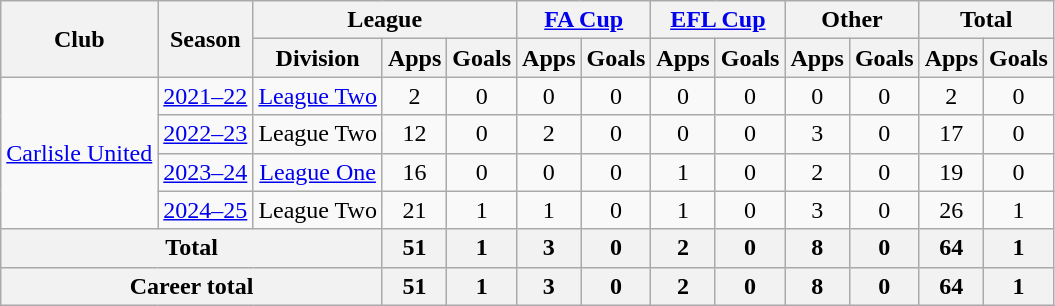<table class="wikitable" style="text-align:center;">
<tr>
<th rowspan="2">Club</th>
<th rowspan="2">Season</th>
<th colspan="3">League</th>
<th colspan="2"><a href='#'>FA Cup</a></th>
<th colspan="2"><a href='#'>EFL Cup</a></th>
<th colspan="2">Other</th>
<th colspan="2">Total</th>
</tr>
<tr>
<th>Division</th>
<th>Apps</th>
<th>Goals</th>
<th>Apps</th>
<th>Goals</th>
<th>Apps</th>
<th>Goals</th>
<th>Apps</th>
<th>Goals</th>
<th>Apps</th>
<th>Goals</th>
</tr>
<tr>
<td rowspan="4"><a href='#'>Carlisle United</a></td>
<td><a href='#'>2021–22</a></td>
<td><a href='#'>League Two</a></td>
<td>2</td>
<td>0</td>
<td>0</td>
<td>0</td>
<td>0</td>
<td>0</td>
<td>0</td>
<td>0</td>
<td>2</td>
<td>0</td>
</tr>
<tr>
<td><a href='#'>2022–23</a></td>
<td>League Two</td>
<td>12</td>
<td>0</td>
<td>2</td>
<td>0</td>
<td>0</td>
<td>0</td>
<td>3</td>
<td>0</td>
<td>17</td>
<td>0</td>
</tr>
<tr>
<td><a href='#'>2023–24</a></td>
<td><a href='#'>League One</a></td>
<td>16</td>
<td>0</td>
<td>0</td>
<td>0</td>
<td>1</td>
<td>0</td>
<td>2</td>
<td>0</td>
<td>19</td>
<td>0</td>
</tr>
<tr>
<td><a href='#'>2024–25</a></td>
<td>League Two</td>
<td>21</td>
<td>1</td>
<td>1</td>
<td>0</td>
<td>1</td>
<td>0</td>
<td>3</td>
<td>0</td>
<td>26</td>
<td>1</td>
</tr>
<tr>
<th colspan="3">Total</th>
<th>51</th>
<th>1</th>
<th>3</th>
<th>0</th>
<th>2</th>
<th>0</th>
<th>8</th>
<th>0</th>
<th>64</th>
<th>1</th>
</tr>
<tr>
<th colspan="3">Career total</th>
<th>51</th>
<th>1</th>
<th>3</th>
<th>0</th>
<th>2</th>
<th>0</th>
<th>8</th>
<th>0</th>
<th>64</th>
<th>1</th>
</tr>
</table>
